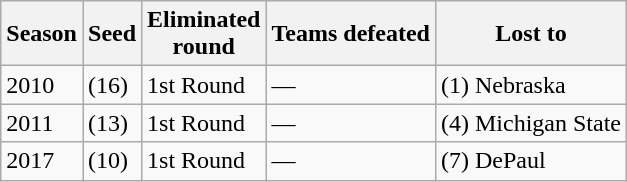<table class="wikitable">
<tr>
<th>Season</th>
<th>Seed</th>
<th>Eliminated<br>round</th>
<th>Teams defeated</th>
<th>Lost to</th>
</tr>
<tr>
<td>2010</td>
<td>(16)</td>
<td>1st Round</td>
<td>—</td>
<td>(1) Nebraska</td>
</tr>
<tr>
<td>2011</td>
<td>(13)</td>
<td>1st Round</td>
<td>—</td>
<td>(4) Michigan State</td>
</tr>
<tr>
<td>2017</td>
<td>(10)</td>
<td>1st Round</td>
<td>—</td>
<td>(7) DePaul</td>
</tr>
</table>
